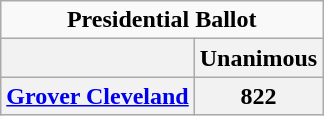<table class="wikitable" style="text-align:center">
<tr>
<td colspan="3"><strong>Presidential Ballot</strong></td>
</tr>
<tr>
<th></th>
<th>Unanimous</th>
</tr>
<tr>
<th><a href='#'>Grover Cleveland</a></th>
<th>822</th>
</tr>
</table>
